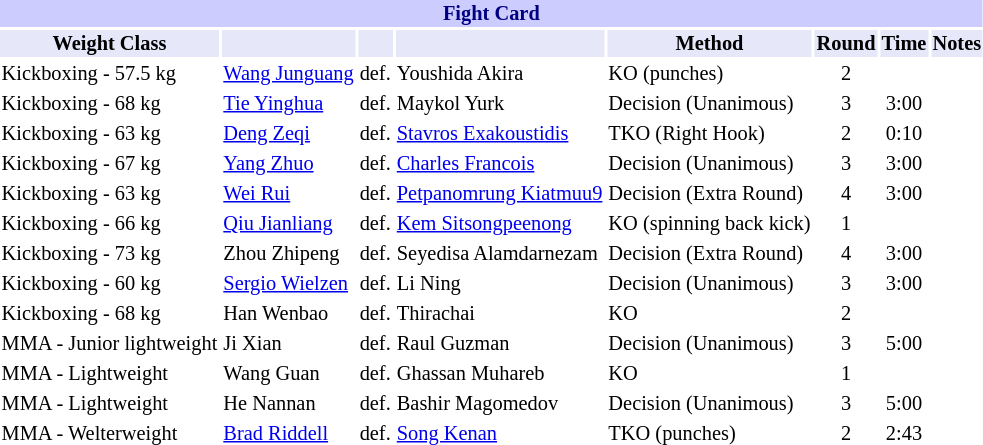<table class="toccolours" style="font-size: 85%;">
<tr>
<th colspan="8" style="background-color: #ccf; color: #000080; text-align: center;"><strong>Fight Card</strong></th>
</tr>
<tr>
<th colspan="1" style="background-color: #E6E8FA; color: #000000; text-align: center;">Weight Class</th>
<th colspan="1" style="background-color: #E6E8FA; color: #000000; text-align: center;"></th>
<th colspan="1" style="background-color: #E6E8FA; color: #000000; text-align: center;"></th>
<th colspan="1" style="background-color: #E6E8FA; color: #000000; text-align: center;"></th>
<th colspan="1" style="background-color: #E6E8FA; color: #000000; text-align: center;">Method</th>
<th colspan="1" style="background-color: #E6E8FA; color: #000000; text-align: center;">Round</th>
<th colspan="1" style="background-color: #E6E8FA; color: #000000; text-align: center;">Time</th>
<th colspan="1" style="background-color: #E6E8FA; color: #000000; text-align: center;">Notes</th>
</tr>
<tr>
<td>Kickboxing - 57.5 kg</td>
<td> <a href='#'>Wang Junguang</a></td>
<td align=center>def.</td>
<td> Youshida Akira</td>
<td>KO (punches)</td>
<td align=center>2</td>
<td align=center></td>
<td></td>
</tr>
<tr>
<td>Kickboxing - 68 kg</td>
<td> <a href='#'>Tie Yinghua</a></td>
<td align=center>def.</td>
<td> Maykol Yurk</td>
<td>Decision (Unanimous)</td>
<td align=center>3</td>
<td align=center>3:00</td>
<td></td>
</tr>
<tr>
<td>Kickboxing - 63 kg</td>
<td> <a href='#'>Deng Zeqi</a></td>
<td align=center>def.</td>
<td> <a href='#'>Stavros Exakoustidis</a></td>
<td>TKO (Right Hook)</td>
<td align=center>2</td>
<td align=center>0:10</td>
<td></td>
</tr>
<tr>
<td>Kickboxing - 67 kg</td>
<td> <a href='#'>Yang Zhuo</a></td>
<td align=center>def.</td>
<td> <a href='#'>Charles Francois</a></td>
<td>Decision (Unanimous)</td>
<td align=center>3</td>
<td align=center>3:00</td>
<td></td>
</tr>
<tr>
<td>Kickboxing - 63 kg</td>
<td> <a href='#'>Wei Rui</a></td>
<td align=center>def.</td>
<td> <a href='#'>Petpanomrung Kiatmuu9</a></td>
<td>Decision (Extra Round)</td>
<td align=center>4</td>
<td align=center>3:00</td>
<td></td>
</tr>
<tr>
<td>Kickboxing - 66 kg</td>
<td> <a href='#'>Qiu Jianliang</a></td>
<td align=center>def.</td>
<td> <a href='#'>Kem Sitsongpeenong</a></td>
<td>KO (spinning back kick)</td>
<td align=center>1</td>
<td align=center></td>
<td></td>
</tr>
<tr>
<td>Kickboxing - 73 kg</td>
<td> Zhou Zhipeng</td>
<td align=center>def.</td>
<td> Seyedisa Alamdarnezam</td>
<td>Decision (Extra Round)</td>
<td align=center>4</td>
<td align=center>3:00</td>
<td></td>
</tr>
<tr>
<td>Kickboxing - 60 kg</td>
<td> <a href='#'>Sergio Wielzen</a></td>
<td align=center>def.</td>
<td> Li Ning</td>
<td>Decision (Unanimous)</td>
<td align=center>3</td>
<td align=center>3:00</td>
<td></td>
</tr>
<tr>
<td>Kickboxing - 68 kg</td>
<td> Han Wenbao</td>
<td align=center>def.</td>
<td> Thirachai</td>
<td>KO</td>
<td align=center>2</td>
<td align=center></td>
<td></td>
</tr>
<tr>
<td>MMA - Junior lightweight</td>
<td> Ji Xian</td>
<td align=center>def.</td>
<td> Raul Guzman</td>
<td>Decision (Unanimous)</td>
<td align=center>3</td>
<td align=center>5:00</td>
<td></td>
</tr>
<tr>
<td>MMA - Lightweight</td>
<td> Wang Guan</td>
<td align=center>def.</td>
<td> Ghassan Muhareb</td>
<td>KO</td>
<td align=center>1</td>
<td align=center></td>
<td></td>
</tr>
<tr>
<td>MMA - Lightweight</td>
<td> He Nannan</td>
<td align=center>def.</td>
<td> Bashir Magomedov</td>
<td>Decision (Unanimous)</td>
<td align=center>3</td>
<td align=center>5:00</td>
<td></td>
</tr>
<tr>
<td>MMA - Welterweight</td>
<td> <a href='#'>Brad Riddell</a></td>
<td align=center>def.</td>
<td> <a href='#'>Song Kenan</a></td>
<td>TKO (punches)</td>
<td align=center>2</td>
<td align=center>2:43</td>
<td></td>
</tr>
<tr>
</tr>
</table>
